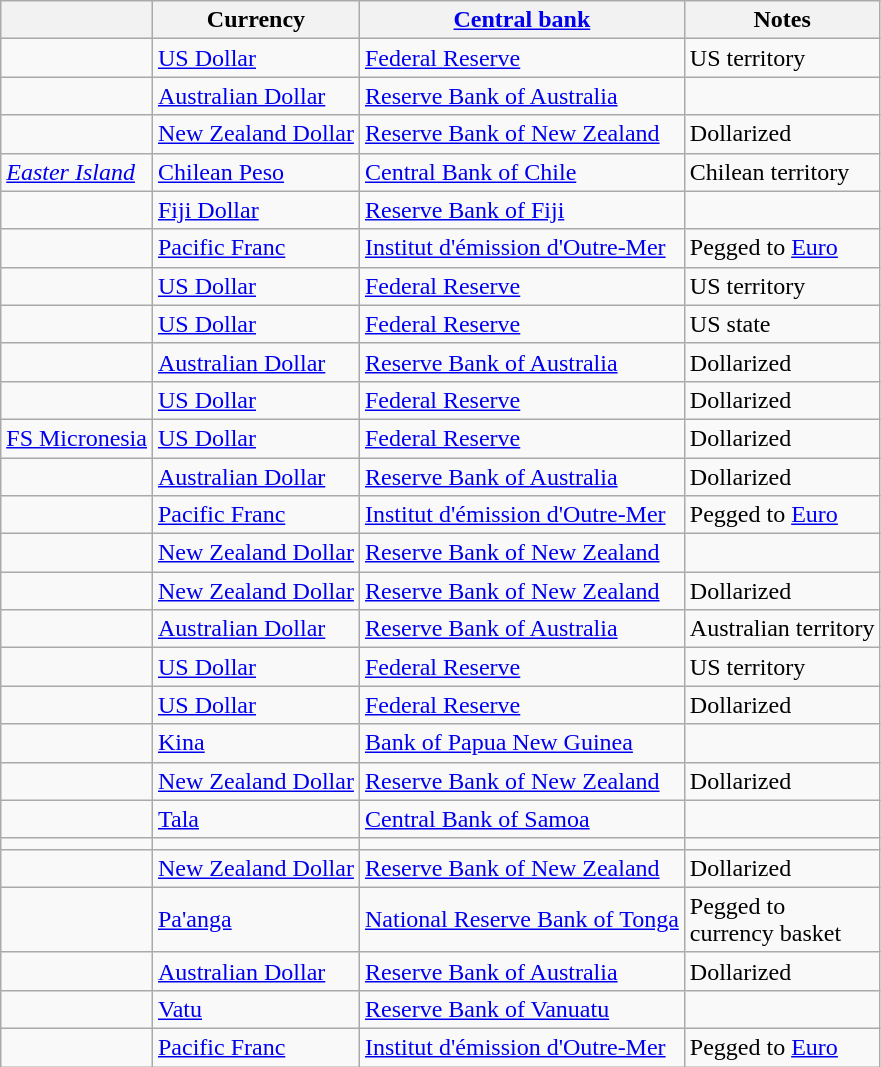<table class="wikitable sortable">
<tr>
<th></th>
<th>Currency</th>
<th><a href='#'>Central bank</a></th>
<th>Notes</th>
</tr>
<tr>
<td><em></em></td>
<td><a href='#'>US Dollar</a></td>
<td><a href='#'>Federal Reserve</a></td>
<td>US territory</td>
</tr>
<tr>
<td></td>
<td data-sort-value=AUD1><a href='#'>Australian Dollar</a></td>
<td data-sort-value=AUD1><a href='#'>Reserve Bank of Australia</a></td>
<td></td>
</tr>
<tr>
<td><em></em></td>
<td data-sort-value=NZD2><a href='#'>New Zealand Dollar</a></td>
<td data-sort-value=NZD2><a href='#'>Reserve Bank of New Zealand</a></td>
<td>Dollarized</td>
</tr>
<tr>
<td> <em><a href='#'>Easter Island</a></em></td>
<td><a href='#'>Chilean Peso</a></td>
<td><a href='#'>Central Bank of Chile</a></td>
<td>Chilean territory</td>
</tr>
<tr>
<td></td>
<td><a href='#'>Fiji Dollar</a></td>
<td><a href='#'>Reserve Bank of Fiji</a></td>
<td></td>
</tr>
<tr>
<td><em></em></td>
<td><a href='#'>Pacific Franc</a></td>
<td><a href='#'>Institut d'émission d'Outre-Mer</a></td>
<td>Pegged to <a href='#'>Euro</a></td>
</tr>
<tr>
<td><em></em></td>
<td><a href='#'>US Dollar</a></td>
<td><a href='#'>Federal Reserve</a></td>
<td>US territory</td>
</tr>
<tr>
<td><em></em></td>
<td><a href='#'>US Dollar</a></td>
<td><a href='#'>Federal Reserve</a></td>
<td>US state</td>
</tr>
<tr>
<td></td>
<td data-sort-value=AUD2><a href='#'>Australian Dollar</a></td>
<td data-sort-value=AUD2><a href='#'>Reserve Bank of Australia</a></td>
<td>Dollarized</td>
</tr>
<tr>
<td></td>
<td><a href='#'>US Dollar</a></td>
<td><a href='#'>Federal Reserve</a></td>
<td>Dollarized</td>
</tr>
<tr>
<td data-sort-value=Micronesia> <a href='#'>FS Micronesia</a></td>
<td><a href='#'>US Dollar</a></td>
<td><a href='#'>Federal Reserve</a></td>
<td>Dollarized</td>
</tr>
<tr>
<td></td>
<td data-sort-value=AUD2><a href='#'>Australian Dollar</a></td>
<td data-sort-value=AUD2><a href='#'>Reserve Bank of Australia</a></td>
<td>Dollarized</td>
</tr>
<tr>
<td><em></em></td>
<td><a href='#'>Pacific Franc</a></td>
<td><a href='#'>Institut d'émission d'Outre-Mer</a></td>
<td>Pegged to <a href='#'>Euro</a></td>
</tr>
<tr>
<td></td>
<td data-sort-value=NZD1><a href='#'>New Zealand Dollar</a></td>
<td data-sort-value=NZD1><a href='#'>Reserve Bank of New Zealand</a></td>
<td></td>
</tr>
<tr>
<td><em></em></td>
<td data-sort-value=NZD2><a href='#'>New Zealand Dollar</a></td>
<td data-sort-value=NZD2><a href='#'>Reserve Bank of New Zealand</a></td>
<td>Dollarized</td>
</tr>
<tr>
<td><em></em></td>
<td data-sort-value=AUD3><a href='#'>Australian Dollar</a></td>
<td data-sort-value=AUD3><a href='#'>Reserve Bank of Australia</a></td>
<td>Australian territory</td>
</tr>
<tr>
<td></td>
<td><a href='#'>US Dollar</a></td>
<td><a href='#'>Federal Reserve</a></td>
<td>US territory</td>
</tr>
<tr>
<td></td>
<td><a href='#'>US Dollar</a></td>
<td><a href='#'>Federal Reserve</a></td>
<td>Dollarized</td>
</tr>
<tr>
<td></td>
<td><a href='#'>Kina</a></td>
<td><a href='#'>Bank of Papua New Guinea</a></td>
<td></td>
</tr>
<tr>
<td><em></em></td>
<td data-sort-value=NZD2><a href='#'>New Zealand Dollar</a></td>
<td data-sort-value=NZD2><a href='#'>Reserve Bank of New Zealand</a></td>
<td>Dollarized</td>
</tr>
<tr>
<td></td>
<td><a href='#'>Tala</a></td>
<td><a href='#'>Central Bank of Samoa</a></td>
<td></td>
</tr>
<tr>
<td></td>
<td></td>
<td></td>
<td></td>
</tr>
<tr>
<td><em></em></td>
<td data-sort-value=NZD2><a href='#'>New Zealand Dollar</a></td>
<td data-sort-value=NZD2><a href='#'>Reserve Bank of New Zealand</a></td>
<td>Dollarized</td>
</tr>
<tr>
<td></td>
<td><a href='#'>Pa'anga</a></td>
<td><a href='#'>National Reserve Bank of Tonga</a></td>
<td>Pegged to<br>currency basket</td>
</tr>
<tr>
<td></td>
<td data-sort-value=AUD2><a href='#'>Australian Dollar</a></td>
<td data-sort-value=AUD2><a href='#'>Reserve Bank of Australia</a></td>
<td>Dollarized</td>
</tr>
<tr>
<td></td>
<td><a href='#'>Vatu</a></td>
<td><a href='#'>Reserve Bank of Vanuatu</a></td>
<td></td>
</tr>
<tr>
<td><em></em></td>
<td><a href='#'>Pacific Franc</a></td>
<td><a href='#'>Institut d'émission d'Outre-Mer</a></td>
<td>Pegged to <a href='#'>Euro</a></td>
</tr>
</table>
